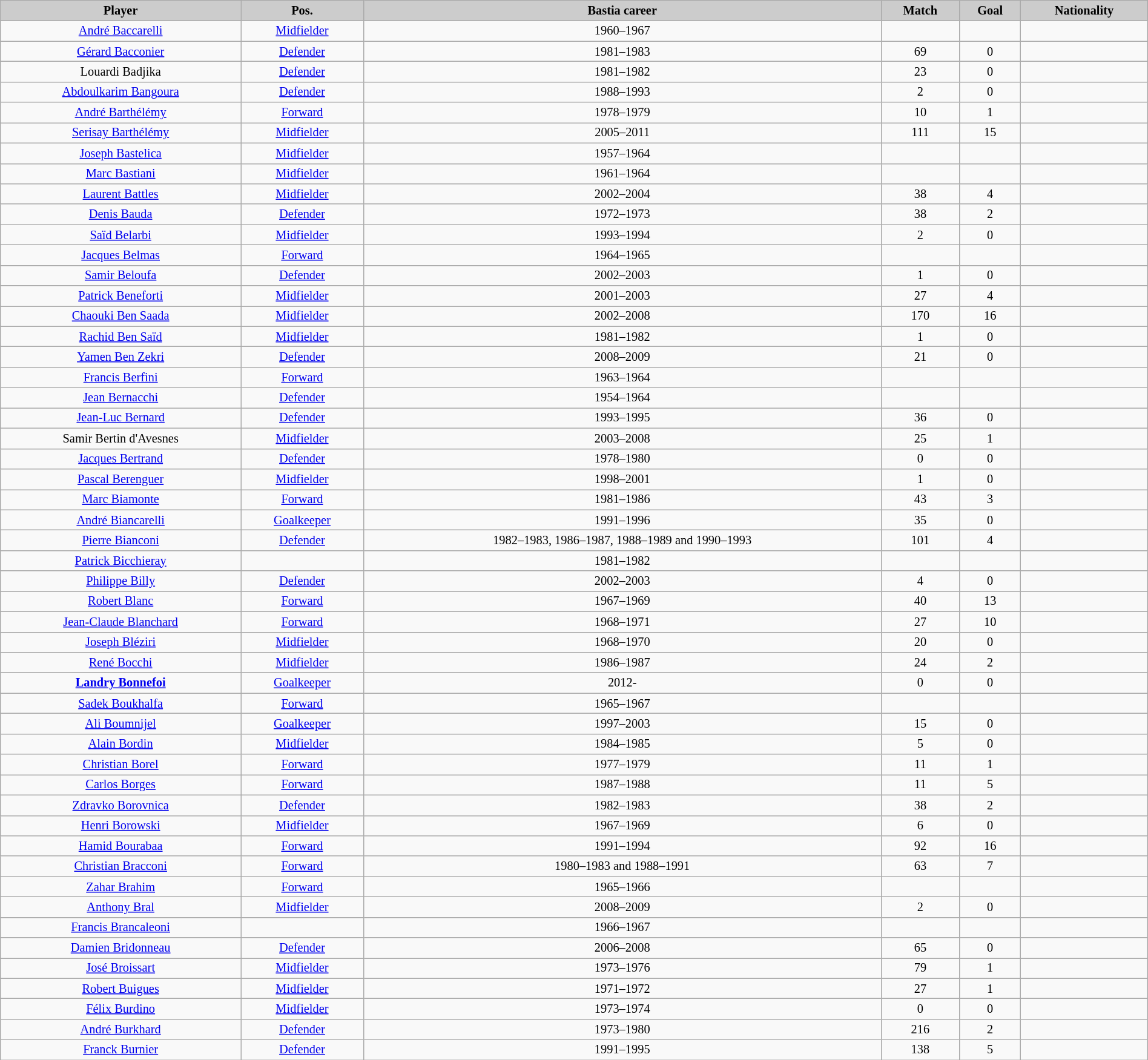<table cellpadding="4" cellspacing="0" border="1" width="100%" style="text-align: center; font-size: 85%; border: gray solid 1px; border-collapse: collapse;" class="wikitable sortable">
<tr bgcolor="#CCCCCC">
<td align="center"><strong>Player</strong></td>
<td align="center"><strong>Pos.</strong></td>
<td align="center"><strong>Bastia career</strong></td>
<td align="center"><strong>Match</strong></td>
<td align="center"><strong>Goal</strong></td>
<td align="center"><strong>Nationality</strong></td>
</tr>
<tr>
<td><a href='#'>André Baccarelli</a></td>
<td><a href='#'>Midfielder</a></td>
<td>1960–1967</td>
<td></td>
<td></td>
<td></td>
</tr>
<tr>
<td><a href='#'>Gérard Bacconier</a></td>
<td><a href='#'>Defender</a></td>
<td>1981–1983</td>
<td>69</td>
<td>0</td>
<td></td>
</tr>
<tr>
<td>Louardi Badjika</td>
<td><a href='#'>Defender</a></td>
<td>1981–1982</td>
<td>23</td>
<td>0</td>
<td></td>
</tr>
<tr>
<td><a href='#'>Abdoulkarim Bangoura</a></td>
<td><a href='#'>Defender</a></td>
<td>1988–1993</td>
<td>2</td>
<td>0</td>
<td></td>
</tr>
<tr>
<td><a href='#'>André Barthélémy</a></td>
<td><a href='#'>Forward</a></td>
<td>1978–1979</td>
<td>10</td>
<td>1</td>
<td></td>
</tr>
<tr>
<td><a href='#'>Serisay Barthélémy</a></td>
<td><a href='#'>Midfielder</a></td>
<td>2005–2011</td>
<td>111</td>
<td>15</td>
<td></td>
</tr>
<tr>
<td><a href='#'>Joseph Bastelica</a></td>
<td><a href='#'>Midfielder</a></td>
<td>1957–1964</td>
<td></td>
<td></td>
<td></td>
</tr>
<tr>
<td><a href='#'>Marc Bastiani</a></td>
<td><a href='#'>Midfielder</a></td>
<td>1961–1964</td>
<td></td>
<td></td>
<td></td>
</tr>
<tr>
<td><a href='#'>Laurent Battles</a></td>
<td><a href='#'>Midfielder</a></td>
<td>2002–2004</td>
<td>38</td>
<td>4</td>
<td></td>
</tr>
<tr>
<td><a href='#'>Denis Bauda</a></td>
<td><a href='#'>Defender</a></td>
<td>1972–1973</td>
<td>38</td>
<td>2</td>
<td></td>
</tr>
<tr>
<td><a href='#'>Saïd Belarbi</a></td>
<td><a href='#'>Midfielder</a></td>
<td>1993–1994</td>
<td>2</td>
<td>0</td>
<td></td>
</tr>
<tr>
<td><a href='#'>Jacques Belmas</a></td>
<td><a href='#'>Forward</a></td>
<td>1964–1965</td>
<td></td>
<td></td>
<td></td>
</tr>
<tr>
<td><a href='#'>Samir Beloufa</a></td>
<td><a href='#'>Defender</a></td>
<td>2002–2003</td>
<td>1</td>
<td>0</td>
<td></td>
</tr>
<tr>
<td><a href='#'>Patrick Beneforti</a></td>
<td><a href='#'>Midfielder</a></td>
<td>2001–2003</td>
<td>27</td>
<td>4</td>
<td></td>
</tr>
<tr>
<td><a href='#'>Chaouki Ben Saada</a></td>
<td><a href='#'>Midfielder</a></td>
<td>2002–2008</td>
<td>170</td>
<td>16</td>
<td></td>
</tr>
<tr>
<td><a href='#'>Rachid Ben Saïd</a></td>
<td><a href='#'>Midfielder</a></td>
<td>1981–1982</td>
<td>1</td>
<td>0</td>
<td></td>
</tr>
<tr>
<td><a href='#'>Yamen Ben Zekri</a></td>
<td><a href='#'>Defender</a></td>
<td>2008–2009</td>
<td>21</td>
<td>0</td>
<td></td>
</tr>
<tr>
<td><a href='#'>Francis Berfini</a></td>
<td><a href='#'>Forward</a></td>
<td>1963–1964</td>
<td></td>
<td></td>
<td></td>
</tr>
<tr>
<td><a href='#'>Jean Bernacchi</a></td>
<td><a href='#'>Defender</a></td>
<td>1954–1964</td>
<td></td>
<td></td>
<td></td>
</tr>
<tr>
<td><a href='#'>Jean-Luc Bernard</a></td>
<td><a href='#'>Defender</a></td>
<td>1993–1995</td>
<td>36</td>
<td>0</td>
<td></td>
</tr>
<tr>
<td>Samir Bertin d'Avesnes</td>
<td><a href='#'>Midfielder</a></td>
<td>2003–2008</td>
<td>25</td>
<td>1</td>
<td></td>
</tr>
<tr>
<td><a href='#'>Jacques Bertrand</a></td>
<td><a href='#'>Defender</a></td>
<td>1978–1980</td>
<td>0</td>
<td>0</td>
<td></td>
</tr>
<tr>
<td><a href='#'>Pascal Berenguer</a></td>
<td><a href='#'>Midfielder</a></td>
<td>1998–2001</td>
<td>1</td>
<td>0</td>
<td></td>
</tr>
<tr>
<td><a href='#'>Marc Biamonte</a></td>
<td><a href='#'>Forward</a></td>
<td>1981–1986</td>
<td>43</td>
<td>3</td>
<td></td>
</tr>
<tr>
<td><a href='#'>André Biancarelli</a></td>
<td><a href='#'>Goalkeeper</a></td>
<td>1991–1996</td>
<td>35</td>
<td>0</td>
<td></td>
</tr>
<tr>
<td><a href='#'>Pierre Bianconi</a></td>
<td><a href='#'>Defender</a></td>
<td>1982–1983, 1986–1987, 1988–1989 and 1990–1993</td>
<td>101</td>
<td>4</td>
<td></td>
</tr>
<tr>
<td><a href='#'>Patrick Bicchieray</a></td>
<td></td>
<td>1981–1982</td>
<td></td>
<td></td>
<td></td>
</tr>
<tr>
<td><a href='#'>Philippe Billy</a></td>
<td><a href='#'>Defender</a></td>
<td>2002–2003</td>
<td>4</td>
<td>0</td>
<td></td>
</tr>
<tr>
<td><a href='#'>Robert Blanc</a></td>
<td><a href='#'>Forward</a></td>
<td>1967–1969</td>
<td>40</td>
<td>13</td>
<td></td>
</tr>
<tr>
<td><a href='#'>Jean-Claude Blanchard</a></td>
<td><a href='#'>Forward</a></td>
<td>1968–1971</td>
<td>27</td>
<td>10</td>
<td></td>
</tr>
<tr>
<td><a href='#'>Joseph Bléziri</a></td>
<td><a href='#'>Midfielder</a></td>
<td>1968–1970</td>
<td>20</td>
<td>0</td>
<td></td>
</tr>
<tr>
<td><a href='#'>René Bocchi</a></td>
<td><a href='#'>Midfielder</a></td>
<td>1986–1987</td>
<td>24</td>
<td>2</td>
<td></td>
</tr>
<tr>
<td><strong><a href='#'>Landry Bonnefoi</a></strong></td>
<td><a href='#'>Goalkeeper</a></td>
<td>2012-</td>
<td>0</td>
<td>0</td>
<td></td>
</tr>
<tr>
<td><a href='#'>Sadek Boukhalfa</a></td>
<td><a href='#'>Forward</a></td>
<td>1965–1967</td>
<td></td>
<td></td>
<td></td>
</tr>
<tr>
<td><a href='#'>Ali Boumnijel</a></td>
<td><a href='#'>Goalkeeper</a></td>
<td>1997–2003</td>
<td>15</td>
<td>0</td>
<td></td>
</tr>
<tr>
<td><a href='#'>Alain Bordin</a></td>
<td><a href='#'>Midfielder</a></td>
<td>1984–1985</td>
<td>5</td>
<td>0</td>
<td></td>
</tr>
<tr>
<td><a href='#'>Christian Borel</a></td>
<td><a href='#'>Forward</a></td>
<td>1977–1979</td>
<td>11</td>
<td>1</td>
<td></td>
</tr>
<tr>
<td><a href='#'>Carlos Borges</a></td>
<td><a href='#'>Forward</a></td>
<td>1987–1988</td>
<td>11</td>
<td>5</td>
<td></td>
</tr>
<tr>
<td><a href='#'>Zdravko Borovnica</a></td>
<td><a href='#'>Defender</a></td>
<td>1982–1983</td>
<td>38</td>
<td>2</td>
<td></td>
</tr>
<tr>
<td><a href='#'>Henri Borowski</a></td>
<td><a href='#'>Midfielder</a></td>
<td>1967–1969</td>
<td>6</td>
<td>0</td>
<td></td>
</tr>
<tr>
<td><a href='#'>Hamid Bourabaa</a></td>
<td><a href='#'>Forward</a></td>
<td>1991–1994</td>
<td>92</td>
<td>16</td>
<td></td>
</tr>
<tr>
<td><a href='#'>Christian Bracconi</a></td>
<td><a href='#'>Forward</a></td>
<td>1980–1983 and 1988–1991</td>
<td>63</td>
<td>7</td>
<td></td>
</tr>
<tr>
<td><a href='#'>Zahar Brahim</a></td>
<td><a href='#'>Forward</a></td>
<td>1965–1966</td>
<td></td>
<td></td>
<td></td>
</tr>
<tr>
<td><a href='#'>Anthony Bral</a></td>
<td><a href='#'>Midfielder</a></td>
<td>2008–2009</td>
<td>2</td>
<td>0</td>
<td></td>
</tr>
<tr>
<td><a href='#'>Francis Brancaleoni</a></td>
<td></td>
<td>1966–1967</td>
<td></td>
<td></td>
<td></td>
</tr>
<tr>
<td><a href='#'>Damien Bridonneau</a></td>
<td><a href='#'>Defender</a></td>
<td>2006–2008</td>
<td>65</td>
<td>0</td>
<td></td>
</tr>
<tr>
<td><a href='#'>José Broissart</a></td>
<td><a href='#'>Midfielder</a></td>
<td>1973–1976</td>
<td>79</td>
<td>1</td>
<td></td>
</tr>
<tr>
<td><a href='#'>Robert Buigues</a></td>
<td><a href='#'>Midfielder</a></td>
<td>1971–1972</td>
<td>27</td>
<td>1</td>
<td></td>
</tr>
<tr>
<td><a href='#'>Félix Burdino</a></td>
<td><a href='#'>Midfielder</a></td>
<td>1973–1974</td>
<td>0</td>
<td>0</td>
<td></td>
</tr>
<tr>
<td><a href='#'>André Burkhard</a></td>
<td><a href='#'>Defender</a></td>
<td>1973–1980</td>
<td>216</td>
<td>2</td>
<td></td>
</tr>
<tr>
<td><a href='#'>Franck Burnier</a></td>
<td><a href='#'>Defender</a></td>
<td>1991–1995</td>
<td>138</td>
<td>5</td>
<td></td>
</tr>
</table>
